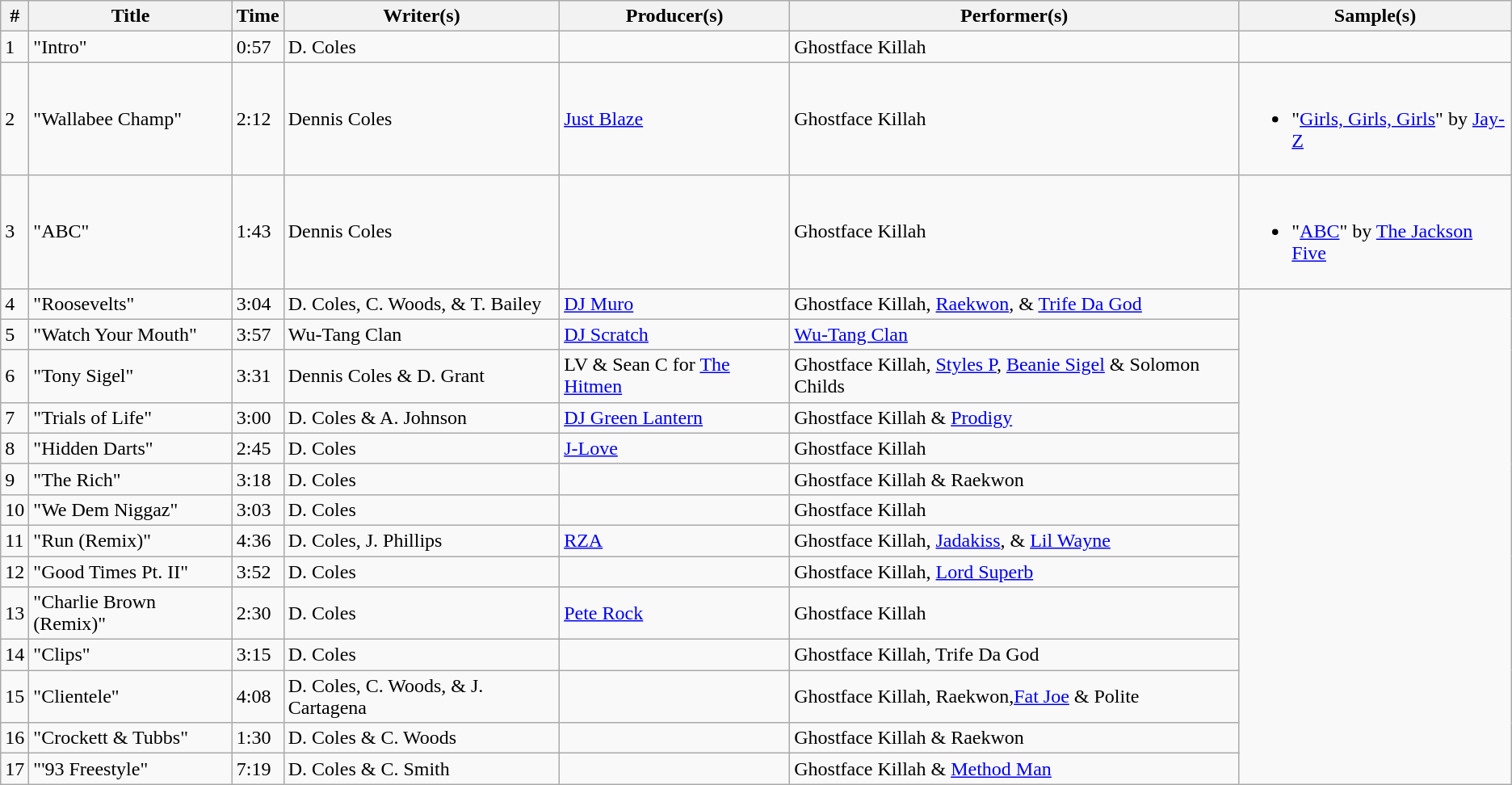<table class="wikitable">
<tr>
<th align="center">#</th>
<th align="center">Title</th>
<th align="center">Time</th>
<th align="center">Writer(s)</th>
<th align="center">Producer(s)</th>
<th align="center">Performer(s)</th>
<th align="center">Sample(s)</th>
</tr>
<tr>
<td>1</td>
<td>"Intro"</td>
<td>0:57</td>
<td>D. Coles</td>
<td></td>
<td>Ghostface Killah</td>
</tr>
<tr>
<td>2</td>
<td>"Wallabee Champ"</td>
<td>2:12</td>
<td>Dennis Coles</td>
<td><a href='#'>Just Blaze</a></td>
<td>Ghostface Killah</td>
<td><br><ul><li>"<a href='#'>Girls, Girls, Girls</a>" by <a href='#'>Jay-Z</a></li></ul></td>
</tr>
<tr>
<td>3</td>
<td>"ABC"</td>
<td>1:43</td>
<td>Dennis Coles</td>
<td></td>
<td>Ghostface Killah</td>
<td><br><ul><li>"<a href='#'>ABC</a>" by <a href='#'>The Jackson Five</a></li></ul></td>
</tr>
<tr>
<td>4</td>
<td>"Roosevelts"</td>
<td>3:04</td>
<td>D. Coles, C. Woods, & T. Bailey</td>
<td><a href='#'>DJ Muro</a></td>
<td>Ghostface Killah, <a href='#'>Raekwon</a>, & <a href='#'>Trife Da God</a></td>
</tr>
<tr>
<td>5</td>
<td>"Watch Your Mouth"</td>
<td>3:57</td>
<td>Wu-Tang Clan</td>
<td><a href='#'>DJ Scratch</a></td>
<td><a href='#'>Wu-Tang Clan</a></td>
</tr>
<tr>
<td>6</td>
<td>"Tony Sigel"</td>
<td>3:31</td>
<td>Dennis Coles & D. Grant</td>
<td>LV & Sean C for <a href='#'>The Hitmen</a></td>
<td>Ghostface Killah, <a href='#'>Styles P</a>, <a href='#'>Beanie Sigel</a> & Solomon Childs</td>
</tr>
<tr>
<td>7</td>
<td>"Trials of Life"</td>
<td>3:00</td>
<td>D. Coles & A. Johnson</td>
<td><a href='#'>DJ Green Lantern</a></td>
<td>Ghostface Killah & <a href='#'>Prodigy</a></td>
</tr>
<tr>
<td>8</td>
<td>"Hidden Darts"</td>
<td>2:45</td>
<td>D. Coles</td>
<td><a href='#'>J-Love</a></td>
<td>Ghostface Killah</td>
</tr>
<tr>
<td>9</td>
<td>"The Rich"</td>
<td>3:18</td>
<td>D. Coles</td>
<td></td>
<td>Ghostface Killah & Raekwon</td>
</tr>
<tr>
<td>10</td>
<td>"We Dem Niggaz"</td>
<td>3:03</td>
<td>D. Coles</td>
<td></td>
<td>Ghostface Killah</td>
</tr>
<tr>
<td>11</td>
<td>"Run (Remix)"</td>
<td>4:36</td>
<td>D. Coles, J. Phillips</td>
<td><a href='#'>RZA</a></td>
<td>Ghostface Killah, <a href='#'>Jadakiss</a>, & <a href='#'>Lil Wayne</a></td>
</tr>
<tr>
<td>12</td>
<td>"Good Times Pt. II"</td>
<td>3:52</td>
<td>D. Coles</td>
<td></td>
<td>Ghostface Killah, <a href='#'>Lord Superb</a></td>
</tr>
<tr>
<td>13</td>
<td>"Charlie Brown (Remix)"</td>
<td>2:30</td>
<td>D. Coles</td>
<td><a href='#'>Pete Rock</a></td>
<td>Ghostface Killah</td>
</tr>
<tr>
<td>14</td>
<td>"Clips"</td>
<td>3:15</td>
<td>D. Coles</td>
<td></td>
<td>Ghostface Killah, Trife Da God</td>
</tr>
<tr>
<td>15</td>
<td>"Clientele"</td>
<td>4:08</td>
<td>D. Coles, C. Woods, & J. Cartagena</td>
<td></td>
<td>Ghostface Killah, Raekwon,<a href='#'>Fat Joe</a> & Polite</td>
</tr>
<tr>
<td>16</td>
<td>"Crockett & Tubbs"</td>
<td>1:30</td>
<td>D. Coles & C. Woods</td>
<td></td>
<td>Ghostface Killah & Raekwon</td>
</tr>
<tr>
<td>17</td>
<td>"'93 Freestyle"</td>
<td>7:19</td>
<td>D. Coles & C. Smith</td>
<td></td>
<td>Ghostface Killah & <a href='#'>Method Man</a></td>
</tr>
</table>
